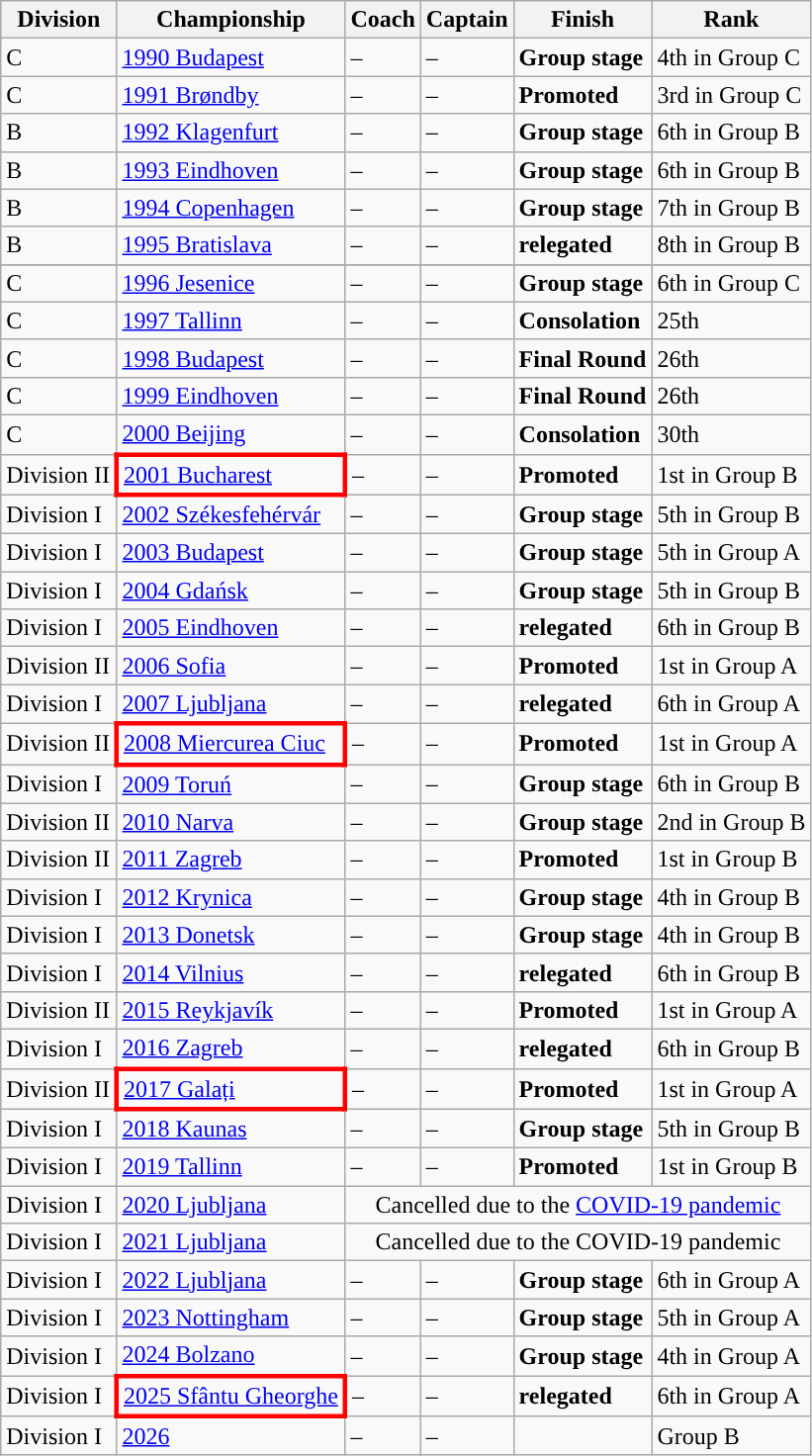<table class="wikitable sortable">
<tr>
<th>Division</th>
<th>Championship</th>
<th>Coach</th>
<th>Captain</th>
<th>Finish</th>
<th>Rank</th>
</tr>
<tr>
<td>C</td>
<td> <a href='#'>1990 Budapest</a></td>
<td>–</td>
<td>–</td>
<td><strong>Group stage</strong> </td>
<td>4th in Group C</td>
</tr>
<tr>
<td>C</td>
<td> <a href='#'>1991 Brøndby</a></td>
<td>–</td>
<td>–</td>
<td><strong>Promoted</strong> </td>
<td>3rd in Group C</td>
</tr>
<tr>
<td>B</td>
<td> <a href='#'>1992 Klagenfurt</a></td>
<td>–</td>
<td>–</td>
<td><strong>Group stage</strong> </td>
<td>6th in Group B</td>
</tr>
<tr>
<td>B</td>
<td> <a href='#'>1993 Eindhoven</a></td>
<td>–</td>
<td>–</td>
<td><strong>Group stage</strong> </td>
<td>6th in Group B</td>
</tr>
<tr>
<td>B</td>
<td> <a href='#'>1994 Copenhagen</a></td>
<td>–</td>
<td>–</td>
<td><strong>Group stage</strong> </td>
<td>7th in Group B</td>
</tr>
<tr>
<td>B</td>
<td> <a href='#'>1995 Bratislava</a></td>
<td>–</td>
<td>–</td>
<td><strong>relegated</strong> </td>
<td>8th in Group B</td>
</tr>
<tr>
</tr>
<tr>
<td>C</td>
<td> <a href='#'>1996 Jesenice</a></td>
<td>–</td>
<td>–</td>
<td><strong>Group stage</strong> </td>
<td>6th in Group C</td>
</tr>
<tr>
<td>C</td>
<td> <a href='#'>1997 Tallinn</a></td>
<td>–</td>
<td>–</td>
<td><strong>Consolation</strong> </td>
<td>25th</td>
</tr>
<tr>
<td>C</td>
<td> <a href='#'>1998 Budapest</a></td>
<td>–</td>
<td>–</td>
<td><strong>Final Round</strong> </td>
<td>26th</td>
</tr>
<tr>
<td>C</td>
<td> <a href='#'>1999 Eindhoven</a></td>
<td>–</td>
<td>–</td>
<td><strong>Final Round</strong> </td>
<td>26th</td>
</tr>
<tr>
<td>C</td>
<td> <a href='#'>2000 Beijing</a></td>
<td>–</td>
<td>–</td>
<td><strong>Consolation</strong> </td>
<td>30th</td>
</tr>
<tr>
<td>Division II</td>
<td style="border: 3px solid red"> <a href='#'>2001 Bucharest</a></td>
<td>–</td>
<td>–</td>
<td><strong>Promoted</strong> </td>
<td>1st in Group B</td>
</tr>
<tr>
<td>Division I</td>
<td> <a href='#'>2002 Székesfehérvár</a></td>
<td>–</td>
<td>–</td>
<td><strong>Group stage</strong> </td>
<td>5th in Group B</td>
</tr>
<tr>
<td>Division I</td>
<td> <a href='#'>2003 Budapest</a></td>
<td>–</td>
<td>–</td>
<td><strong>Group stage</strong> </td>
<td>5th in Group A</td>
</tr>
<tr>
<td>Division I</td>
<td> <a href='#'>2004 Gdańsk</a></td>
<td>–</td>
<td>–</td>
<td><strong>Group stage</strong> </td>
<td>5th in Group B</td>
</tr>
<tr>
<td>Division I</td>
<td> <a href='#'>2005 Eindhoven</a></td>
<td>–</td>
<td>–</td>
<td><strong>relegated</strong> </td>
<td>6th in Group B</td>
</tr>
<tr>
<td>Division II</td>
<td> <a href='#'>2006 Sofia</a></td>
<td>–</td>
<td>–</td>
<td><strong>Promoted</strong> </td>
<td>1st in Group A</td>
</tr>
<tr>
<td>Division I</td>
<td> <a href='#'>2007 Ljubljana</a></td>
<td>–</td>
<td>–</td>
<td><strong>relegated</strong> </td>
<td>6th in Group A</td>
</tr>
<tr>
<td>Division II</td>
<td style="border: 3px solid red"> <a href='#'>2008 Miercurea Ciuc</a></td>
<td>–</td>
<td>–</td>
<td><strong>Promoted</strong> </td>
<td>1st in Group A</td>
</tr>
<tr>
<td>Division I</td>
<td> <a href='#'>2009 Toruń</a></td>
<td>–</td>
<td>–</td>
<td><strong>Group stage</strong> </td>
<td>6th in Group B</td>
</tr>
<tr>
<td>Division II</td>
<td> <a href='#'>2010 Narva</a></td>
<td>–</td>
<td>–</td>
<td><strong>Group stage</strong> </td>
<td>2nd in Group B</td>
</tr>
<tr>
<td>Division II</td>
<td> <a href='#'>2011 Zagreb</a></td>
<td>–</td>
<td>–</td>
<td><strong>Promoted</strong> </td>
<td>1st in Group B</td>
</tr>
<tr>
<td>Division I</td>
<td> <a href='#'>2012 Krynica</a></td>
<td>–</td>
<td>–</td>
<td><strong>Group stage</strong> </td>
<td>4th in Group B</td>
</tr>
<tr>
<td>Division I</td>
<td> <a href='#'>2013 Donetsk</a></td>
<td>–</td>
<td>–</td>
<td><strong>Group stage</strong> </td>
<td>4th in Group B</td>
</tr>
<tr>
<td>Division I</td>
<td> <a href='#'>2014 Vilnius</a></td>
<td>–</td>
<td>–</td>
<td><strong>relegated</strong> </td>
<td>6th in Group B</td>
</tr>
<tr>
<td>Division II</td>
<td> <a href='#'>2015 Reykjavík</a></td>
<td>–</td>
<td>–</td>
<td><strong>Promoted</strong> </td>
<td>1st in Group A</td>
</tr>
<tr>
<td>Division I</td>
<td> <a href='#'>2016 Zagreb</a></td>
<td>–</td>
<td>–</td>
<td><strong>relegated</strong> </td>
<td>6th in Group B</td>
</tr>
<tr>
<td>Division II</td>
<td style="border: 3px solid red"> <a href='#'>2017 Galați</a></td>
<td>–</td>
<td>–</td>
<td><strong>Promoted</strong> </td>
<td>1st in Group A</td>
</tr>
<tr>
<td>Division I</td>
<td> <a href='#'>2018 Kaunas</a></td>
<td>–</td>
<td>–</td>
<td><strong>Group stage</strong> </td>
<td>5th in Group B</td>
</tr>
<tr>
<td>Division I</td>
<td> <a href='#'>2019 Tallinn</a></td>
<td>–</td>
<td>–</td>
<td><strong>Promoted</strong> </td>
<td>1st in Group B</td>
</tr>
<tr>
<td>Division I</td>
<td> <a href='#'>2020 Ljubljana</a></td>
<td colspan=4 align=center>Cancelled due to the <a href='#'>COVID-19 pandemic</a></td>
</tr>
<tr>
<td>Division I</td>
<td> <a href='#'>2021 Ljubljana</a></td>
<td colspan=4 align=center>Cancelled due to the COVID-19 pandemic</td>
</tr>
<tr>
<td>Division I</td>
<td> <a href='#'>2022 Ljubljana</a></td>
<td>–</td>
<td>–</td>
<td><strong>Group stage</strong> </td>
<td>6th in Group A</td>
</tr>
<tr>
<td>Division I</td>
<td> <a href='#'>2023 Nottingham</a></td>
<td>–</td>
<td>–</td>
<td><strong>Group stage</strong> </td>
<td>5th in Group A</td>
</tr>
<tr>
<td>Division I</td>
<td> <a href='#'>2024 Bolzano</a></td>
<td>–</td>
<td>–</td>
<td><strong>Group stage</strong> </td>
<td>4th in Group A</td>
</tr>
<tr>
<td>Division I</td>
<td style="border: 3px solid red"> <a href='#'>2025 Sfântu Gheorghe</a></td>
<td>–</td>
<td>–</td>
<td><strong>relegated</strong> </td>
<td>6th in Group A</td>
</tr>
<tr>
<td>Division I</td>
<td> <a href='#'>2026</a></td>
<td>–</td>
<td>–</td>
<td></td>
<td>Group B</td>
</tr>
</table>
